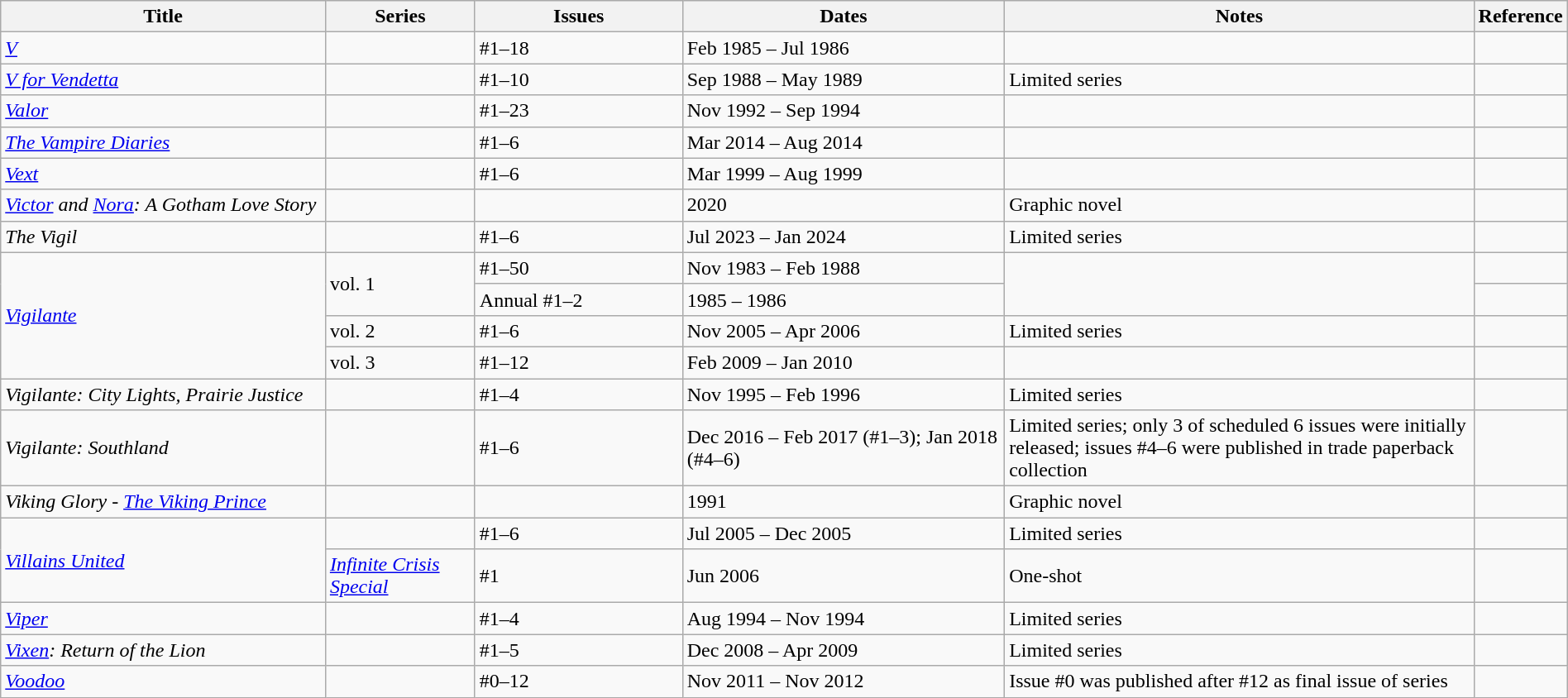<table class="wikitable" style="width:100%;">
<tr>
<th width=22%>Title</th>
<th width=10%>Series</th>
<th width=14%>Issues</th>
<th width=22%>Dates</th>
<th width=32%>Notes</th>
<th>Reference</th>
</tr>
<tr>
<td><em><a href='#'>V</a></em></td>
<td></td>
<td>#1–18</td>
<td>Feb 1985 – Jul 1986</td>
<td></td>
<td></td>
</tr>
<tr>
<td><em><a href='#'>V for Vendetta</a></em></td>
<td></td>
<td>#1–10</td>
<td>Sep 1988 – May 1989</td>
<td>Limited series</td>
<td></td>
</tr>
<tr>
<td><em><a href='#'>Valor</a></em></td>
<td></td>
<td>#1–23</td>
<td>Nov 1992 – Sep 1994</td>
<td></td>
<td></td>
</tr>
<tr>
<td><em><a href='#'>The Vampire Diaries</a></em></td>
<td></td>
<td>#1–6</td>
<td>Mar 2014 – Aug 2014</td>
<td></td>
<td></td>
</tr>
<tr>
<td><em><a href='#'>Vext</a></em></td>
<td></td>
<td>#1–6</td>
<td>Mar 1999 – Aug 1999</td>
<td></td>
<td></td>
</tr>
<tr>
<td><em><a href='#'>Victor</a> and <a href='#'>Nora</a>: A Gotham Love Story</em></td>
<td></td>
<td></td>
<td>2020</td>
<td>Graphic novel</td>
<td></td>
</tr>
<tr>
<td><em>The Vigil</em></td>
<td></td>
<td>#1–6</td>
<td>Jul 2023 – Jan 2024</td>
<td>Limited series</td>
<td></td>
</tr>
<tr>
<td rowspan="4"><em><a href='#'>Vigilante</a></em></td>
<td rowspan="2">vol. 1</td>
<td>#1–50</td>
<td>Nov 1983 – Feb 1988</td>
<td rowspan="2"></td>
<td></td>
</tr>
<tr>
<td>Annual #1–2</td>
<td>1985 – 1986</td>
<td></td>
</tr>
<tr>
<td>vol. 2</td>
<td>#1–6</td>
<td>Nov 2005 – Apr 2006</td>
<td>Limited series</td>
<td></td>
</tr>
<tr>
<td>vol. 3</td>
<td>#1–12</td>
<td>Feb 2009 – Jan 2010</td>
<td></td>
<td></td>
</tr>
<tr>
<td><em>Vigilante: City Lights, Prairie Justice</em></td>
<td></td>
<td>#1–4</td>
<td>Nov 1995 – Feb 1996</td>
<td>Limited series</td>
<td></td>
</tr>
<tr>
<td><em>Vigilante: Southland</em></td>
<td></td>
<td>#1–6</td>
<td>Dec 2016 – Feb 2017 (#1–3); Jan 2018 (#4–6)</td>
<td>Limited series; only 3 of scheduled 6 issues were initially released; issues #4–6 were published in trade paperback collection</td>
<td></td>
</tr>
<tr>
<td><em>Viking Glory - <a href='#'>The Viking Prince</a></em></td>
<td></td>
<td></td>
<td>1991</td>
<td>Graphic novel</td>
<td></td>
</tr>
<tr>
<td rowspan="2"><em><a href='#'>Villains United</a></em></td>
<td></td>
<td>#1–6</td>
<td>Jul 2005 – Dec 2005</td>
<td>Limited series</td>
<td></td>
</tr>
<tr>
<td><em><a href='#'>Infinite Crisis Special</a></em></td>
<td>#1</td>
<td>Jun 2006</td>
<td>One-shot</td>
<td></td>
</tr>
<tr>
<td><em><a href='#'>Viper</a></em></td>
<td></td>
<td>#1–4</td>
<td>Aug 1994 – Nov 1994</td>
<td>Limited series</td>
<td></td>
</tr>
<tr>
<td><em><a href='#'>Vixen</a>: Return of the Lion</em></td>
<td></td>
<td>#1–5</td>
<td>Dec 2008 – Apr 2009</td>
<td>Limited series</td>
<td></td>
</tr>
<tr>
<td><em><a href='#'>Voodoo</a></em></td>
<td></td>
<td>#0–12</td>
<td>Nov 2011 – Nov 2012</td>
<td>Issue #0 was published after #12 as final issue of series</td>
<td></td>
</tr>
</table>
